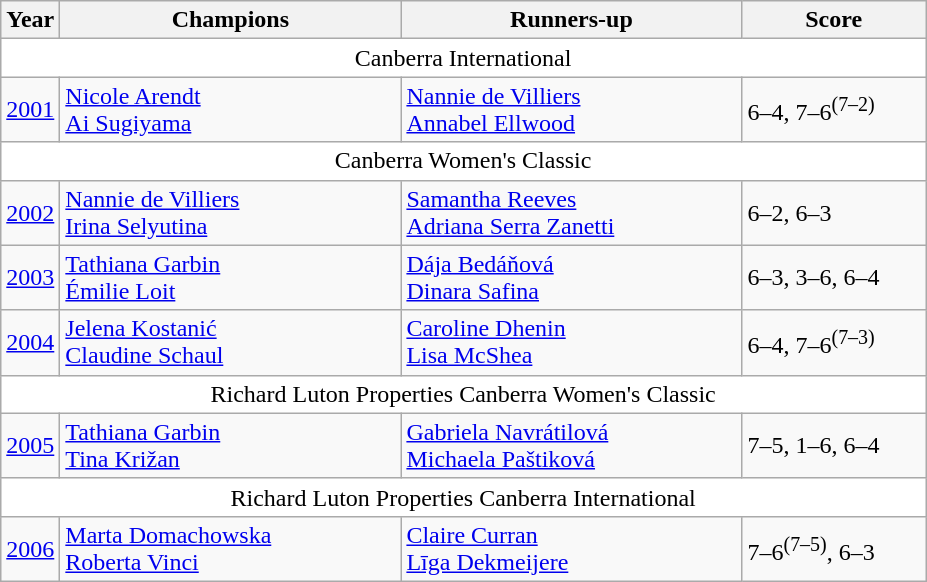<table class="wikitable">
<tr>
<th>Year</th>
<th width="220">Champions</th>
<th width="220">Runners-up</th>
<th width="115">Score</th>
</tr>
<tr bgcolor=ffffff>
<td colspan=4 align=center>Canberra International</td>
</tr>
<tr>
<td><a href='#'>2001</a></td>
<td> <a href='#'>Nicole Arendt</a><br> <a href='#'>Ai Sugiyama</a></td>
<td> <a href='#'>Nannie de Villiers</a><br> <a href='#'>Annabel Ellwood</a></td>
<td>6–4, 7–6<sup>(7–2)</sup></td>
</tr>
<tr bgcolor=ffffff>
<td colspan=4 align=center>Canberra Women's Classic</td>
</tr>
<tr>
<td><a href='#'>2002</a></td>
<td> <a href='#'>Nannie de Villiers</a><br> <a href='#'>Irina Selyutina</a></td>
<td> <a href='#'>Samantha Reeves</a><br> <a href='#'>Adriana Serra Zanetti</a></td>
<td>6–2, 6–3</td>
</tr>
<tr>
<td><a href='#'>2003</a></td>
<td> <a href='#'>Tathiana Garbin</a><br> <a href='#'>Émilie Loit</a></td>
<td> <a href='#'>Dája Bedáňová</a><br> <a href='#'>Dinara Safina</a></td>
<td>6–3, 3–6, 6–4</td>
</tr>
<tr>
<td><a href='#'>2004</a></td>
<td> <a href='#'>Jelena Kostanić</a><br> <a href='#'>Claudine Schaul</a></td>
<td> <a href='#'>Caroline Dhenin</a><br> <a href='#'>Lisa McShea</a></td>
<td>6–4, 7–6<sup>(7–3)</sup></td>
</tr>
<tr bgcolor=ffffff>
<td colspan=4 align=center>Richard Luton Properties Canberra Women's Classic</td>
</tr>
<tr>
<td><a href='#'>2005</a></td>
<td> <a href='#'>Tathiana Garbin</a><br> <a href='#'>Tina Križan</a></td>
<td> <a href='#'>Gabriela Navrátilová</a><br> <a href='#'>Michaela Paštiková</a></td>
<td>7–5, 1–6, 6–4</td>
</tr>
<tr bgcolor=ffffff>
<td colspan=4 align=center>Richard Luton Properties Canberra International</td>
</tr>
<tr>
<td><a href='#'>2006</a></td>
<td> <a href='#'>Marta Domachowska</a><br> <a href='#'>Roberta Vinci</a></td>
<td> <a href='#'>Claire Curran</a><br> <a href='#'>Līga Dekmeijere</a></td>
<td>7–6<sup>(7–5)</sup>, 6–3</td>
</tr>
</table>
